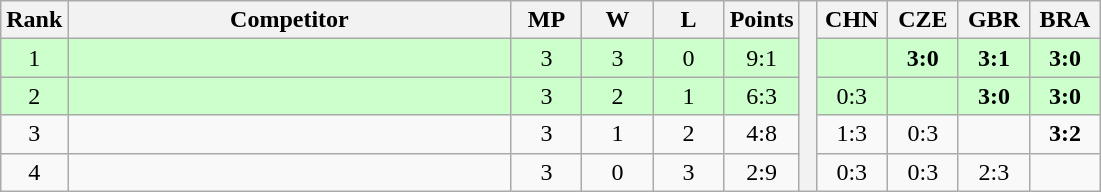<table class="wikitable" style="text-align:center">
<tr>
<th>Rank</th>
<th style="width:18em">Competitor</th>
<th style="width:2.5em">MP</th>
<th style="width:2.5em">W</th>
<th style="width:2.5em">L</th>
<th>Points</th>
<th rowspan="5"> </th>
<th style="width:2.5em">CHN</th>
<th style="width:2.5em">CZE</th>
<th style="width:2.5em">GBR</th>
<th style="width:2.5em">BRA</th>
</tr>
<tr style="background:#cfc;">
<td>1</td>
<td style="text-align:left"></td>
<td>3</td>
<td>3</td>
<td>0</td>
<td>9:1</td>
<td></td>
<td><strong>3:0</strong></td>
<td><strong>3:1</strong></td>
<td><strong>3:0</strong></td>
</tr>
<tr style="background:#cfc;">
<td>2</td>
<td style="text-align:left"></td>
<td>3</td>
<td>2</td>
<td>1</td>
<td>6:3</td>
<td>0:3</td>
<td></td>
<td><strong>3:0</strong></td>
<td><strong>3:0</strong></td>
</tr>
<tr>
<td>3</td>
<td style="text-align:left"></td>
<td>3</td>
<td>1</td>
<td>2</td>
<td>4:8</td>
<td>1:3</td>
<td>0:3</td>
<td></td>
<td><strong>3:2</strong></td>
</tr>
<tr>
<td>4</td>
<td style="text-align:left"></td>
<td>3</td>
<td>0</td>
<td>3</td>
<td>2:9</td>
<td>0:3</td>
<td>0:3</td>
<td>2:3</td>
<td></td>
</tr>
</table>
